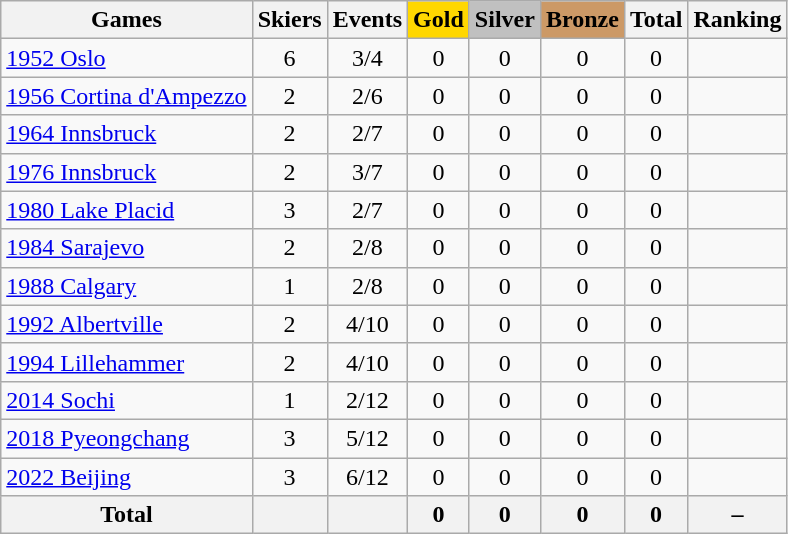<table class="wikitable sortable" style="text-align:center">
<tr>
<th>Games</th>
<th>Skiers</th>
<th>Events</th>
<th style="background-color:gold;">Gold</th>
<th style="background-color:silver;">Silver</th>
<th style="background-color:#c96;">Bronze</th>
<th>Total</th>
<th>Ranking</th>
</tr>
<tr>
<td align=left><a href='#'>1952 Oslo</a></td>
<td>6</td>
<td>3/4</td>
<td>0</td>
<td>0</td>
<td>0</td>
<td>0</td>
<td></td>
</tr>
<tr>
<td align=left><a href='#'>1956 Cortina d'Ampezzo</a></td>
<td>2</td>
<td>2/6</td>
<td>0</td>
<td>0</td>
<td>0</td>
<td>0</td>
<td></td>
</tr>
<tr>
<td align=left><a href='#'>1964 Innsbruck</a></td>
<td>2</td>
<td>2/7</td>
<td>0</td>
<td>0</td>
<td>0</td>
<td>0</td>
<td></td>
</tr>
<tr>
<td align=left><a href='#'>1976 Innsbruck</a></td>
<td>2</td>
<td>3/7</td>
<td>0</td>
<td>0</td>
<td>0</td>
<td>0</td>
<td></td>
</tr>
<tr>
<td align=left><a href='#'>1980 Lake Placid</a></td>
<td>3</td>
<td>2/7</td>
<td>0</td>
<td>0</td>
<td>0</td>
<td>0</td>
<td></td>
</tr>
<tr>
<td align=left><a href='#'>1984 Sarajevo</a></td>
<td>2</td>
<td>2/8</td>
<td>0</td>
<td>0</td>
<td>0</td>
<td>0</td>
<td></td>
</tr>
<tr>
<td align=left><a href='#'>1988 Calgary</a></td>
<td>1</td>
<td>2/8</td>
<td>0</td>
<td>0</td>
<td>0</td>
<td>0</td>
<td></td>
</tr>
<tr>
<td align=left><a href='#'>1992 Albertville</a></td>
<td>2</td>
<td>4/10</td>
<td>0</td>
<td>0</td>
<td>0</td>
<td>0</td>
<td></td>
</tr>
<tr>
<td align=left><a href='#'>1994 Lillehammer</a></td>
<td>2</td>
<td>4/10</td>
<td>0</td>
<td>0</td>
<td>0</td>
<td>0</td>
<td></td>
</tr>
<tr>
<td align=left><a href='#'>2014 Sochi</a></td>
<td>1</td>
<td>2/12</td>
<td>0</td>
<td>0</td>
<td>0</td>
<td>0</td>
<td></td>
</tr>
<tr>
<td align=left><a href='#'>2018 Pyeongchang</a></td>
<td>3</td>
<td>5/12</td>
<td>0</td>
<td>0</td>
<td>0</td>
<td>0</td>
<td></td>
</tr>
<tr>
<td align=left><a href='#'>2022 Beijing</a></td>
<td>3</td>
<td>6/12</td>
<td>0</td>
<td>0</td>
<td>0</td>
<td>0</td>
<td></td>
</tr>
<tr>
<th>Total</th>
<th></th>
<th></th>
<th>0</th>
<th>0</th>
<th>0</th>
<th>0</th>
<th>–</th>
</tr>
</table>
